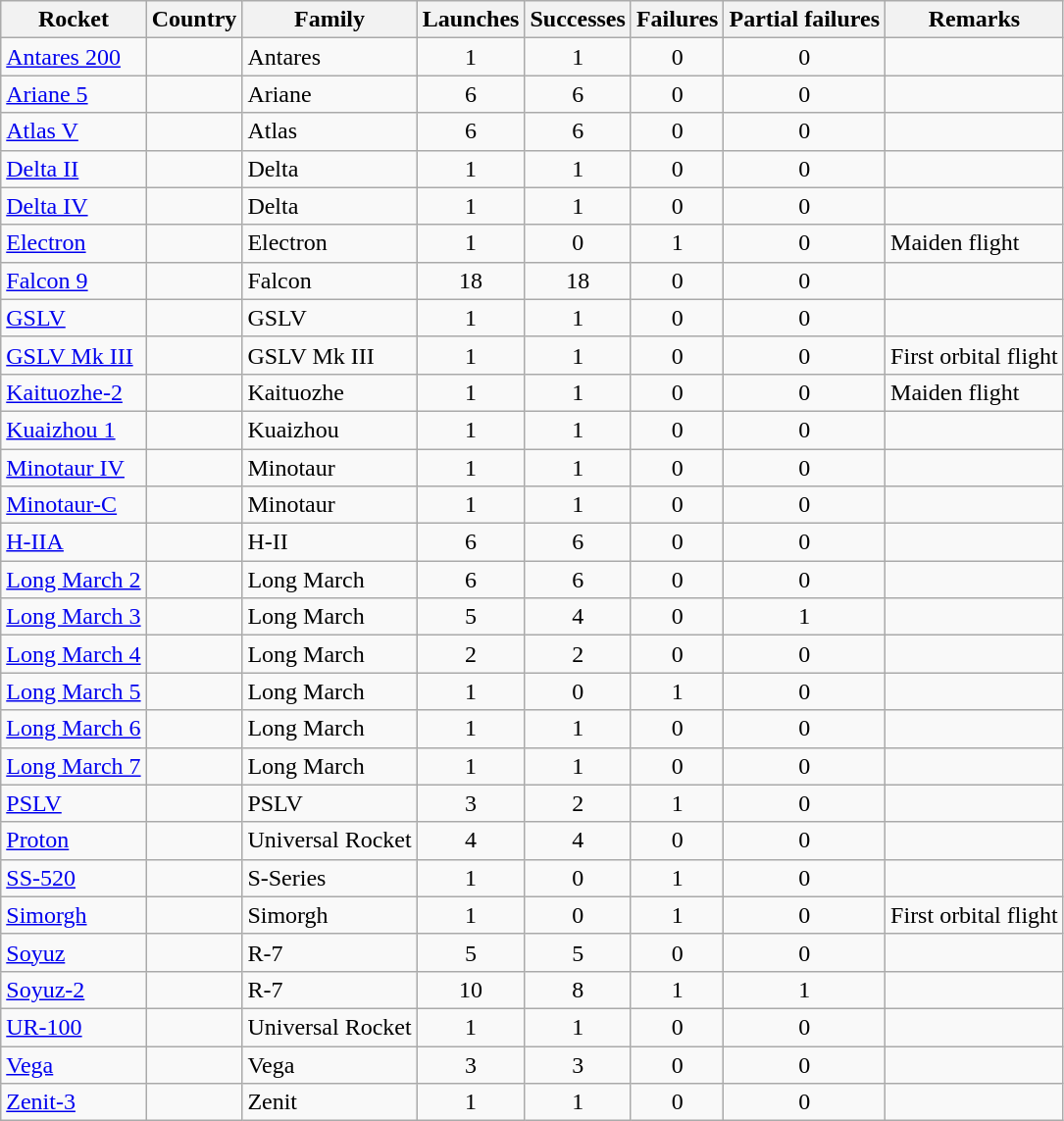<table class="wikitable sortable collapsible collapsed" style=text-align:center>
<tr>
<th>Rocket</th>
<th>Country</th>
<th>Family</th>
<th>Launches</th>
<th>Successes</th>
<th>Failures</th>
<th>Partial failures</th>
<th>Remarks</th>
</tr>
<tr>
<td align=left><a href='#'>Antares 200</a></td>
<td align=left></td>
<td align=left>Antares</td>
<td>1</td>
<td>1</td>
<td>0</td>
<td>0</td>
<td></td>
</tr>
<tr>
<td align=left><a href='#'>Ariane 5</a></td>
<td align=left></td>
<td align=left>Ariane</td>
<td>6</td>
<td>6</td>
<td>0</td>
<td>0</td>
<td></td>
</tr>
<tr>
<td align=left><a href='#'>Atlas V</a></td>
<td align=left></td>
<td align=left>Atlas</td>
<td>6</td>
<td>6</td>
<td>0</td>
<td>0</td>
<td></td>
</tr>
<tr>
<td align=left><a href='#'>Delta II</a></td>
<td align=left></td>
<td align=left>Delta</td>
<td>1</td>
<td>1</td>
<td>0</td>
<td>0</td>
<td></td>
</tr>
<tr>
<td align=left><a href='#'>Delta IV</a></td>
<td align=left></td>
<td align=left>Delta</td>
<td>1</td>
<td>1</td>
<td>0</td>
<td>0</td>
<td></td>
</tr>
<tr>
<td align=left><a href='#'>Electron</a></td>
<td align=left></td>
<td align=left>Electron</td>
<td>1</td>
<td>0</td>
<td>1</td>
<td>0</td>
<td align=left>Maiden flight</td>
</tr>
<tr>
<td align=left><a href='#'>Falcon 9</a></td>
<td align=left></td>
<td align=left>Falcon</td>
<td>18</td>
<td>18</td>
<td>0</td>
<td>0</td>
<td></td>
</tr>
<tr>
<td align=left><a href='#'>GSLV</a></td>
<td align=left></td>
<td align=left>GSLV</td>
<td>1</td>
<td>1</td>
<td>0</td>
<td>0</td>
<td></td>
</tr>
<tr>
<td align=left><a href='#'>GSLV Mk III</a></td>
<td align=left></td>
<td align=left>GSLV Mk III</td>
<td>1</td>
<td>1</td>
<td>0</td>
<td>0</td>
<td align=left>First orbital flight</td>
</tr>
<tr>
<td align=left><a href='#'>Kaituozhe-2</a></td>
<td align=left></td>
<td align=left>Kaituozhe</td>
<td>1</td>
<td>1</td>
<td>0</td>
<td>0</td>
<td align=left>Maiden flight</td>
</tr>
<tr>
<td align=left><a href='#'>Kuaizhou 1</a></td>
<td align=left></td>
<td align=left>Kuaizhou</td>
<td>1</td>
<td>1</td>
<td>0</td>
<td>0</td>
<td></td>
</tr>
<tr>
<td align=left><a href='#'>Minotaur IV</a></td>
<td align=left></td>
<td align=left>Minotaur</td>
<td>1</td>
<td>1</td>
<td>0</td>
<td>0</td>
<td></td>
</tr>
<tr>
<td align=left><a href='#'>Minotaur-C</a></td>
<td align=left></td>
<td align=left>Minotaur</td>
<td>1</td>
<td>1</td>
<td>0</td>
<td>0</td>
<td></td>
</tr>
<tr>
<td align=left><a href='#'>H-IIA</a></td>
<td align=left></td>
<td align=left>H-II</td>
<td>6</td>
<td>6</td>
<td>0</td>
<td>0</td>
<td></td>
</tr>
<tr>
<td align=left><a href='#'>Long March 2</a></td>
<td align=left></td>
<td align=left>Long March</td>
<td>6</td>
<td>6</td>
<td>0</td>
<td>0</td>
<td></td>
</tr>
<tr>
<td align=left><a href='#'>Long March 3</a></td>
<td align=left></td>
<td align=left>Long March</td>
<td>5</td>
<td>4</td>
<td>0</td>
<td>1</td>
<td></td>
</tr>
<tr>
<td align=left><a href='#'>Long March 4</a></td>
<td align=left></td>
<td align=left>Long March</td>
<td>2</td>
<td>2</td>
<td>0</td>
<td>0</td>
<td></td>
</tr>
<tr>
<td align=left><a href='#'>Long March 5</a></td>
<td align=left></td>
<td align=left>Long March</td>
<td>1</td>
<td>0</td>
<td>1</td>
<td>0</td>
<td></td>
</tr>
<tr>
<td align=left><a href='#'>Long March 6</a></td>
<td align=left></td>
<td align=left>Long March</td>
<td>1</td>
<td>1</td>
<td>0</td>
<td>0</td>
<td></td>
</tr>
<tr>
<td align=left><a href='#'>Long March 7</a></td>
<td align=left></td>
<td align=left>Long March</td>
<td>1</td>
<td>1</td>
<td>0</td>
<td>0</td>
<td></td>
</tr>
<tr>
<td align=left><a href='#'>PSLV</a></td>
<td align=left></td>
<td align=left>PSLV</td>
<td>3</td>
<td>2</td>
<td>1</td>
<td>0</td>
<td></td>
</tr>
<tr>
<td align=left><a href='#'>Proton</a></td>
<td align=left></td>
<td align=left>Universal Rocket</td>
<td>4</td>
<td>4</td>
<td>0</td>
<td>0</td>
<td></td>
</tr>
<tr>
<td align=left><a href='#'>SS-520</a></td>
<td align=left></td>
<td align=left>S-Series</td>
<td>1</td>
<td>0</td>
<td>1</td>
<td>0</td>
<td></td>
</tr>
<tr>
<td align=left><a href='#'>Simorgh</a></td>
<td align=left></td>
<td align=left>Simorgh</td>
<td>1</td>
<td>0</td>
<td>1</td>
<td>0</td>
<td>First orbital flight</td>
</tr>
<tr>
<td align=left><a href='#'>Soyuz</a></td>
<td align=left></td>
<td align=left>R-7</td>
<td>5</td>
<td>5</td>
<td>0</td>
<td>0</td>
<td></td>
</tr>
<tr>
<td align=left><a href='#'>Soyuz-2</a></td>
<td align=left></td>
<td align=left>R-7</td>
<td>10</td>
<td>8</td>
<td>1</td>
<td>1</td>
<td></td>
</tr>
<tr>
<td align=left><a href='#'>UR-100</a></td>
<td align=left></td>
<td align=left>Universal Rocket</td>
<td>1</td>
<td>1</td>
<td>0</td>
<td>0</td>
<td></td>
</tr>
<tr>
<td align=left><a href='#'>Vega</a></td>
<td align=left></td>
<td align=left>Vega</td>
<td>3</td>
<td>3</td>
<td>0</td>
<td>0</td>
<td></td>
</tr>
<tr>
<td align=left><a href='#'>Zenit-3</a></td>
<td align=left></td>
<td align=left>Zenit</td>
<td>1</td>
<td>1</td>
<td>0</td>
<td>0</td>
<td></td>
</tr>
</table>
